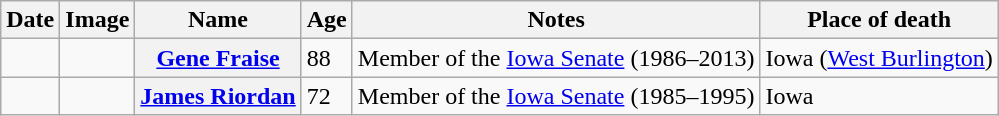<table class="wikitable sortable plainrowheaders">
<tr valign=bottom>
<th scope="col">Date</th>
<th scope="col">Image</th>
<th scope="col">Name</th>
<th scope="col">Age</th>
<th scope="col">Notes</th>
<th scope="col">Place of death</th>
</tr>
<tr>
<td></td>
<td></td>
<th scope="row"><a href='#'>Gene Fraise</a></th>
<td>88</td>
<td>Member of the <a href='#'>Iowa Senate</a> (1986–2013)</td>
<td>Iowa (<a href='#'>West Burlington</a>)</td>
</tr>
<tr>
<td></td>
<td></td>
<th scope="row"><a href='#'>James Riordan</a></th>
<td>72</td>
<td>Member of the <a href='#'>Iowa Senate</a> (1985–1995)</td>
<td>Iowa</td>
</tr>
</table>
